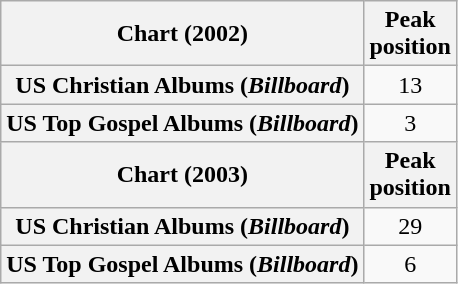<table class="wikitable sortable plainrowheaders">
<tr>
<th scope="col">Chart (2002)</th>
<th scope="col">Peak<br>position</th>
</tr>
<tr>
<th scope="row">US Christian Albums (<em>Billboard</em>)</th>
<td align="center">13</td>
</tr>
<tr>
<th scope="row">US Top Gospel Albums (<em>Billboard</em>)</th>
<td align="center">3</td>
</tr>
<tr>
<th scope="col">Chart (2003)</th>
<th scope="col">Peak<br>position</th>
</tr>
<tr>
<th scope="row">US Christian Albums (<em>Billboard</em>)</th>
<td align="center">29</td>
</tr>
<tr>
<th scope="row">US Top Gospel Albums (<em>Billboard</em>)</th>
<td align="center">6</td>
</tr>
</table>
